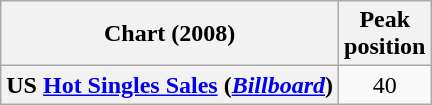<table class="wikitable plainrowheaders" style="text-align:center">
<tr>
<th scope="col">Chart (2008)</th>
<th scope="col">Peak<br>position</th>
</tr>
<tr>
<th scope="row">US <a href='#'>Hot Singles Sales</a> (<em><a href='#'>Billboard</a></em>)</th>
<td>40</td>
</tr>
</table>
